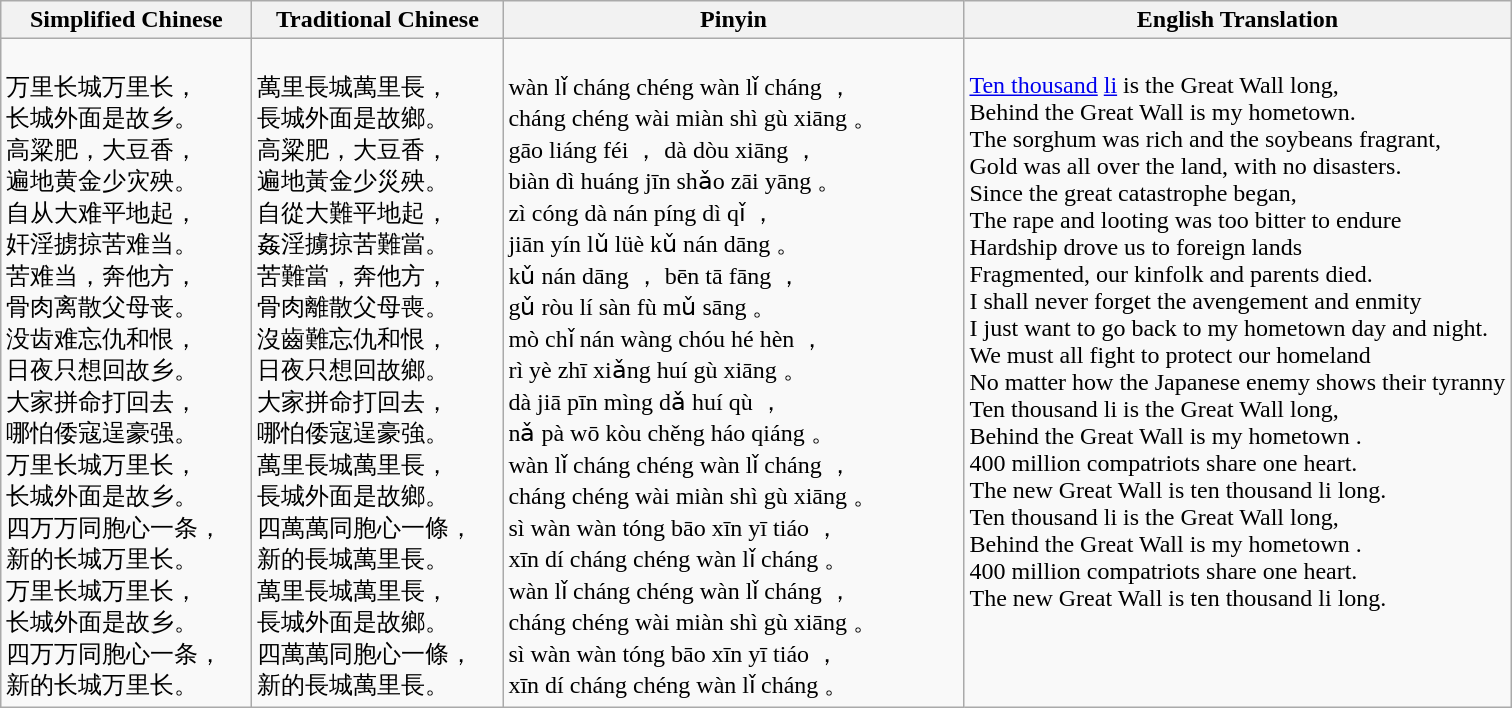<table class="wikitable">
<tr>
<th style="width:160px;">Simplified Chinese</th>
<th style="width:160px;">Traditional Chinese</th>
<th style="width:300px;">Pinyin</th>
<th>English Translation</th>
</tr>
<tr valign="top" lang="zh-Hans">
<td><br>万里长城万里长，<br>
长城外面是故乡。<br>
高粱肥，大豆香，<br>
遍地黄金少灾殃。<br>
自从大难平地起，<br>
奸淫掳掠苦难当。<br>
苦难当，奔他方，<br>
骨肉离散父母丧。<br>
没齿难忘仇和恨，<br>
日夜只想回故乡。<br>
大家拼命打回去，<br>
哪怕倭寇逞豪强。<br>
万里长城万里长，<br>
长城外面是故乡。<br>
四万万同胞心一条，<br>
新的长城万里长。<br>
万里长城万里长，<br>
长城外面是故乡。<br>
四万万同胞心一条，<br>
新的长城万里长。<br></td>
<td lang="zh-Hant"><br>萬里長城萬里長，<br>
長城外面是故鄉。<br>
高粱肥，大豆香，<br>
遍地黃金少災殃。<br>
自從大難平地起，<br>
姦淫擄掠苦難當。<br>
苦難當，奔他方，<br>
骨肉離散父母喪。<br>
沒齒難忘仇和恨，<br>
日夜只想回故鄉。<br>
大家拼命打回去，<br>
哪怕倭寇逞豪強。<br>
萬里長城萬里長，<br>
長城外面是故鄉。<br>
四萬萬同胞心一條，<br>
新的長城萬里長。<br>
萬里長城萬里長，<br>
長城外面是故鄉。<br>
四萬萬同胞心一條，<br>
新的長城萬里長。<br></td>
<td><br>wàn lǐ cháng chéng wàn lǐ cháng ， <br>
cháng chéng wài miàn shì gù xiāng 。 <br>
gāo liáng féi ， dà dòu xiāng ， <br>
biàn dì huáng jīn shǎo zāi yāng 。 <br>
zì cóng dà nán píng dì qǐ ， <br>
jiān yín lǔ lüè kǔ nán dāng 。 <br>
kǔ nán dāng ， bēn tā fāng ， <br>
gǔ ròu lí sàn fù mǔ sāng 。 <br>
mò chǐ nán wàng chóu hé hèn ， <br>
rì yè zhī xiǎng huí gù xiāng 。 <br>
dà jiā pīn mìng dǎ huí qù ， <br>
nǎ pà wō kòu chěng háo qiáng 。<br> 
wàn lǐ cháng chéng wàn lǐ cháng ， <br>
cháng chéng wài miàn shì gù xiāng 。<br> 
sì wàn wàn tóng bāo xīn yī tiáo ， <br>
xīn dí cháng chéng wàn lǐ cháng 。 <br>
wàn lǐ cháng chéng wàn lǐ cháng ， <br>
cháng chéng wài miàn shì gù xiāng 。 <br>
sì wàn wàn tóng bāo xīn yī tiáo ， <br>
xīn dí cháng chéng wàn lǐ cháng 。<br></td>
<td><br><a href='#'>Ten thousand</a> <a href='#'>li</a> is the Great Wall long,<br>
Behind the Great Wall is my hometown.<br>
The sorghum was rich and the soybeans fragrant,<br>
Gold was all over the land, with no disasters.<br>
Since the great catastrophe began,<br>
The rape and looting was too bitter to endure<br>
Hardship drove us to foreign lands<br>
Fragmented, our kinfolk and parents died.<br>
I shall never forget the avengement and enmity<br>
I just want to go back to my hometown day and night.<br>
We must all fight to protect our homeland<br>
No matter how the Japanese enemy shows their tyranny<br>
Ten thousand li is the Great Wall long,<br>
Behind the Great Wall is my hometown .<br>
400 million compatriots share one heart.<br>
The new Great Wall is ten thousand li long.<br>
Ten thousand li is the Great Wall long,<br>
Behind the Great Wall is my hometown .<br>
400 million compatriots share one heart.<br>
The new Great Wall is ten thousand li long. <br></td>
</tr>
</table>
